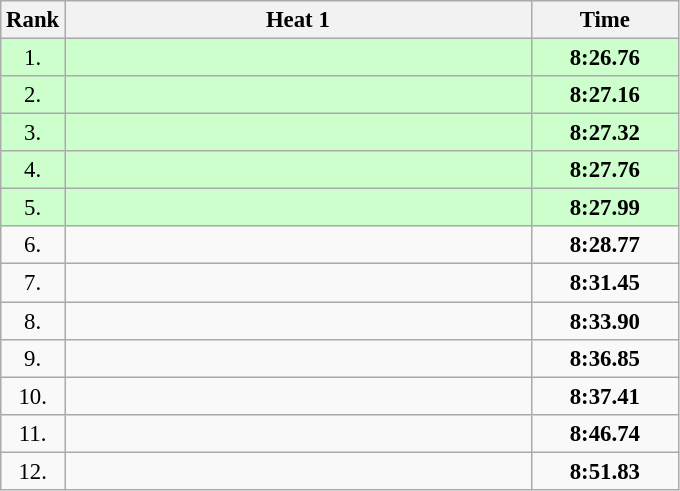<table class="wikitable" style="font-size:95%;">
<tr>
<th>Rank</th>
<th align="left" style="width: 20em">Heat 1</th>
<th style="width: 6em">Time</th>
</tr>
<tr style="background:#ccffcc;">
<td align="center">1.</td>
<td></td>
<td align="center"><strong>8:26.76</strong></td>
</tr>
<tr style="background:#ccffcc;">
<td align="center">2.</td>
<td></td>
<td align="center"><strong>8:27.16</strong></td>
</tr>
<tr style="background:#ccffcc;">
<td align="center">3.</td>
<td></td>
<td align="center"><strong>8:27.32</strong></td>
</tr>
<tr style="background:#ccffcc;">
<td align="center">4.</td>
<td></td>
<td align="center"><strong>8:27.76</strong></td>
</tr>
<tr style="background:#ccffcc;">
<td align="center">5.</td>
<td></td>
<td align="center"><strong>8:27.99</strong></td>
</tr>
<tr>
<td align="center">6.</td>
<td></td>
<td align="center"><strong>8:28.77</strong></td>
</tr>
<tr>
<td align="center">7.</td>
<td></td>
<td align="center"><strong>8:31.45</strong></td>
</tr>
<tr>
<td align="center">8.</td>
<td></td>
<td align="center"><strong>8:33.90</strong></td>
</tr>
<tr>
<td align="center">9.</td>
<td></td>
<td align="center"><strong>8:36.85</strong></td>
</tr>
<tr>
<td align="center">10.</td>
<td></td>
<td align="center"><strong>8:37.41</strong></td>
</tr>
<tr>
<td align="center">11.</td>
<td></td>
<td align="center"><strong>8:46.74</strong></td>
</tr>
<tr>
<td align="center">12.</td>
<td></td>
<td align="center"><strong>8:51.83</strong></td>
</tr>
</table>
